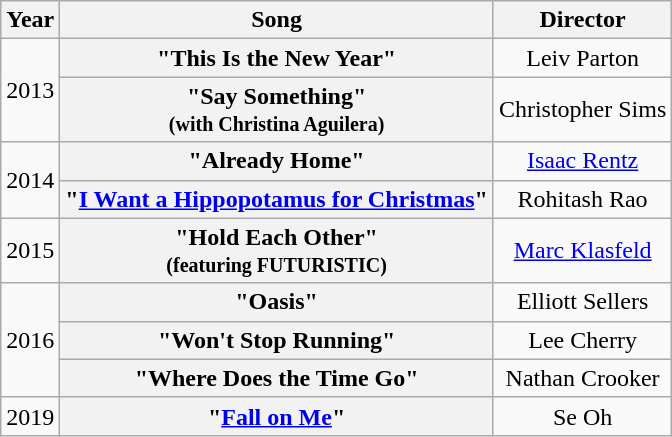<table class="wikitable plainrowheaders" style="text-align:center;">
<tr>
<th>Year</th>
<th>Song</th>
<th>Director</th>
</tr>
<tr>
<td rowspan="2">2013</td>
<th scope="row">"This Is the New Year"</th>
<td>Leiv Parton</td>
</tr>
<tr>
<th scope="row">"Say Something"<br><small>(with Christina Aguilera)</small></th>
<td>Christopher Sims</td>
</tr>
<tr>
<td rowspan="2">2014</td>
<th scope="row">"Already Home"</th>
<td><a href='#'>Isaac Rentz</a></td>
</tr>
<tr>
<th scope="row">"<a href='#'>I Want a Hippopotamus for Christmas</a>"</th>
<td>Rohitash Rao</td>
</tr>
<tr>
<td>2015</td>
<th scope="row">"Hold Each Other"<br><small>(featuring FUTURISTIC)</small></th>
<td><a href='#'>Marc Klasfeld</a></td>
</tr>
<tr>
<td rowspan="3">2016</td>
<th scope="row">"Oasis"</th>
<td>Elliott Sellers</td>
</tr>
<tr>
<th scope="row">"Won't Stop Running"</th>
<td>Lee Cherry</td>
</tr>
<tr>
<th scope="row">"Where Does the Time Go"</th>
<td>Nathan Crooker</td>
</tr>
<tr>
<td>2019</td>
<th scope="row">"<a href='#'>Fall on Me</a>"</th>
<td>Se Oh</td>
</tr>
</table>
